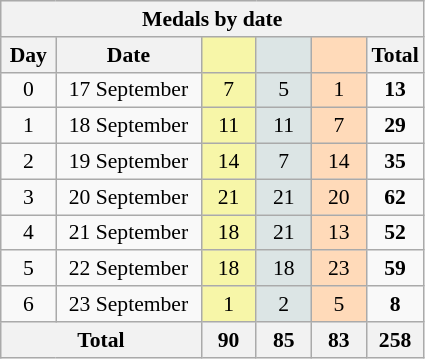<table class="wikitable sortable" style="font-size:90%; text-align:center;">
<tr style="background:#efefef;">
<th colspan=6><strong>Medals by date</strong></th>
</tr>
<tr>
<th width=30><strong>Day</strong></th>
<th width=90><strong>Date</strong></th>
<th width=30 style="background:#F7F6A8;"></th>
<th width=30 style="background:#DCE5E5;"></th>
<th width=30 style="background:#FFDAB9;"></th>
<th width=30><strong>Total</strong></th>
</tr>
<tr>
<td>0</td>
<td>17 September</td>
<td style="background:#F7F6A8;">7</td>
<td style="background:#DCE5E5;">5</td>
<td style="background:#FFDAB9;">1</td>
<td><strong>13</strong></td>
</tr>
<tr>
<td>1</td>
<td>18 September</td>
<td style="background:#F7F6A8;">11</td>
<td style="background:#DCE5E5;">11</td>
<td style="background:#FFDAB9;">7</td>
<td><strong>29</strong></td>
</tr>
<tr>
<td>2</td>
<td>19 September</td>
<td style="background:#F7F6A8;">14</td>
<td style="background:#DCE5E5;">7</td>
<td style="background:#FFDAB9;">14</td>
<td><strong>35</strong></td>
</tr>
<tr>
<td>3</td>
<td>20 September</td>
<td style="background:#F7F6A8;">21</td>
<td style="background:#DCE5E5;">21</td>
<td style="background:#FFDAB9;">20</td>
<td><strong>62</strong></td>
</tr>
<tr>
<td>4</td>
<td>21 September</td>
<td style="background:#F7F6A8;">18</td>
<td style="background:#DCE5E5;">21</td>
<td style="background:#FFDAB9;">13</td>
<td><strong>52</strong></td>
</tr>
<tr>
<td>5</td>
<td>22 September</td>
<td style="background:#F7F6A8;">18</td>
<td style="background:#DCE5E5;">18</td>
<td style="background:#FFDAB9;">23</td>
<td><strong>59</strong></td>
</tr>
<tr>
<td>6</td>
<td>23 September</td>
<td style="background:#F7F6A8;">1</td>
<td style="background:#DCE5E5;">2</td>
<td style="background:#FFDAB9;">5</td>
<td><strong>8</strong></td>
</tr>
<tr>
<th colspan="2">Total</th>
<th>90</th>
<th>85</th>
<th>83</th>
<th>258</th>
</tr>
</table>
